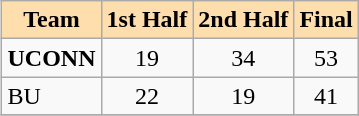<table class="wikitable" align=right>
<tr bgcolor=#ffdead align=center>
<td><strong>Team</strong></td>
<td><strong>1st Half</strong></td>
<td><strong>2nd Half</strong></td>
<td><strong>Final</strong></td>
</tr>
<tr>
<td><strong>UCONN</strong></td>
<td align=center>19</td>
<td align=center>34</td>
<td align=center>53</td>
</tr>
<tr>
<td>BU</td>
<td align=center>22</td>
<td align=center>19</td>
<td align=center>41</td>
</tr>
<tr>
</tr>
</table>
